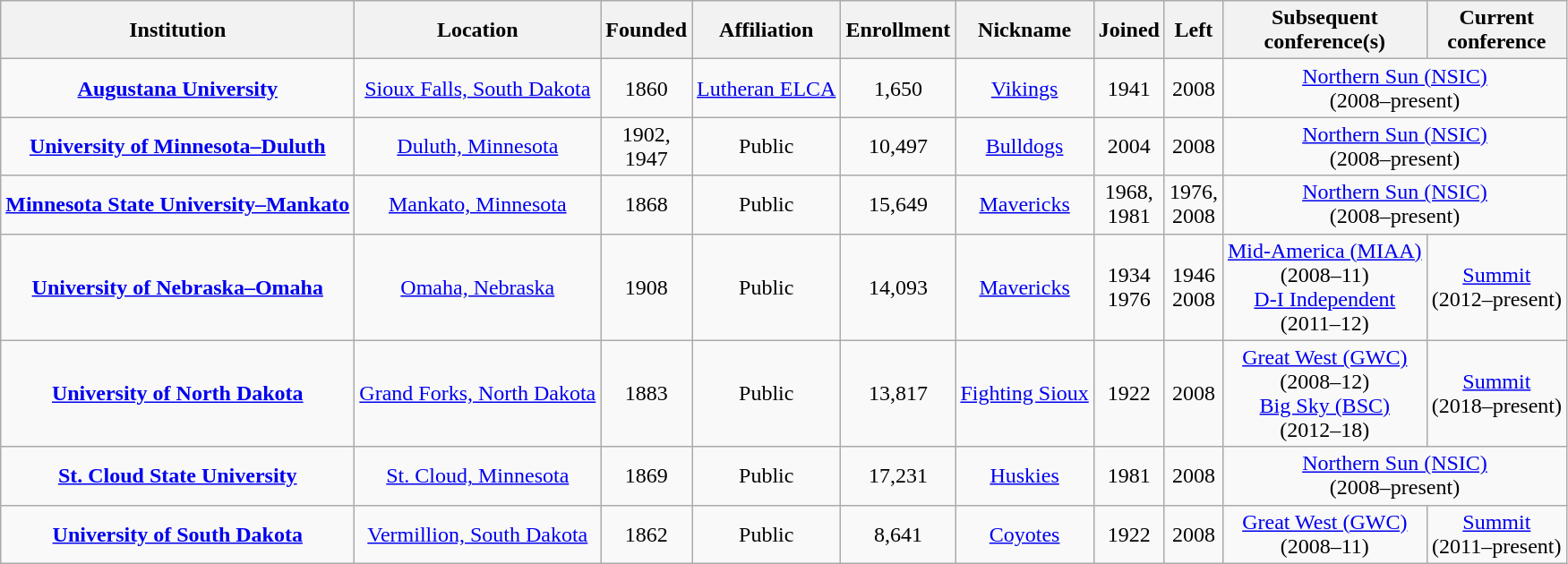<table class="wikitable sortable" style="text-align:center;">
<tr>
<th>Institution</th>
<th>Location</th>
<th>Founded</th>
<th>Affiliation</th>
<th>Enrollment</th>
<th>Nickname</th>
<th>Joined</th>
<th>Left</th>
<th>Subsequent<br>conference(s)</th>
<th>Current<br>conference</th>
</tr>
<tr>
<td><strong><a href='#'>Augustana University</a></strong></td>
<td><a href='#'>Sioux Falls, South Dakota</a></td>
<td>1860</td>
<td><a href='#'>Lutheran ELCA</a></td>
<td>1,650</td>
<td><a href='#'>Vikings</a></td>
<td>1941</td>
<td>2008</td>
<td colspan="2"><a href='#'>Northern Sun (NSIC)</a><br>(2008–present)</td>
</tr>
<tr>
<td><strong><a href='#'>University of Minnesota–Duluth</a></strong></td>
<td><a href='#'>Duluth, Minnesota</a></td>
<td>1902,<br>1947</td>
<td>Public</td>
<td>10,497</td>
<td><a href='#'>Bulldogs</a></td>
<td>2004</td>
<td>2008</td>
<td colspan="2"><a href='#'>Northern Sun (NSIC)</a><br>(2008–present)</td>
</tr>
<tr>
<td><strong><a href='#'>Minnesota State University–Mankato</a></strong></td>
<td><a href='#'>Mankato, Minnesota</a></td>
<td>1868</td>
<td>Public</td>
<td>15,649</td>
<td><a href='#'>Mavericks</a></td>
<td>1968,<br>1981</td>
<td>1976,<br>2008</td>
<td colspan="2"><a href='#'>Northern Sun (NSIC)</a><br>(2008–present)</td>
</tr>
<tr>
<td><strong><a href='#'>University of Nebraska–Omaha</a></strong></td>
<td><a href='#'>Omaha, Nebraska</a></td>
<td>1908</td>
<td>Public</td>
<td>14,093</td>
<td><a href='#'>Mavericks</a></td>
<td>1934<br>1976</td>
<td>1946<br>2008</td>
<td><a href='#'>Mid-America (MIAA)</a><br>(2008–11)<br><a href='#'>D-I Independent</a><br>(2011–12)</td>
<td><a href='#'>Summit</a><br>(2012–present)</td>
</tr>
<tr>
<td><strong><a href='#'>University of North Dakota</a></strong></td>
<td><a href='#'>Grand Forks, North Dakota</a></td>
<td>1883</td>
<td>Public</td>
<td>13,817</td>
<td><a href='#'>Fighting Sioux</a></td>
<td>1922</td>
<td>2008</td>
<td><a href='#'>Great West (GWC)</a><br>(2008–12)<br><a href='#'>Big Sky (BSC)</a><br>(2012–18)</td>
<td><a href='#'>Summit</a><br>(2018–present)</td>
</tr>
<tr>
<td><strong><a href='#'>St. Cloud State University</a></strong></td>
<td><a href='#'>St. Cloud, Minnesota</a></td>
<td>1869</td>
<td>Public</td>
<td>17,231</td>
<td><a href='#'>Huskies</a></td>
<td>1981</td>
<td>2008</td>
<td colspan="2"><a href='#'>Northern Sun (NSIC)</a><br>(2008–present)</td>
</tr>
<tr>
<td><strong><a href='#'>University of South Dakota</a></strong></td>
<td><a href='#'>Vermillion, South Dakota</a></td>
<td>1862</td>
<td>Public</td>
<td>8,641</td>
<td><a href='#'>Coyotes</a></td>
<td>1922</td>
<td>2008</td>
<td><a href='#'>Great West (GWC)</a><br>(2008–11)</td>
<td><a href='#'>Summit</a><br>(2011–present)</td>
</tr>
</table>
